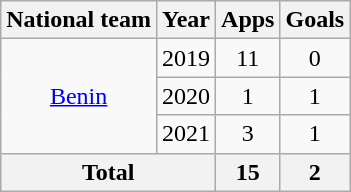<table class="wikitable" style="text-align:center">
<tr>
<th>National team</th>
<th>Year</th>
<th>Apps</th>
<th>Goals</th>
</tr>
<tr>
<td rowspan="3"><a href='#'>Benin</a></td>
<td>2019</td>
<td>11</td>
<td>0</td>
</tr>
<tr>
<td>2020</td>
<td>1</td>
<td>1</td>
</tr>
<tr>
<td>2021</td>
<td>3</td>
<td>1</td>
</tr>
<tr>
<th colspan="2">Total</th>
<th>15</th>
<th>2</th>
</tr>
</table>
